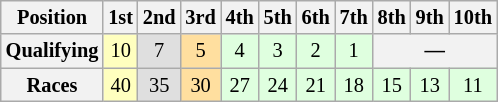<table class="wikitable" style="font-size: 85%;">
<tr>
<th>Position</th>
<th>1st</th>
<th>2nd</th>
<th>3rd</th>
<th>4th</th>
<th>5th</th>
<th>6th</th>
<th>7th</th>
<th>8th</th>
<th>9th</th>
<th>10th</th>
</tr>
<tr align="center">
<th>Qualifying</th>
<td style="background:#ffffbf;">10</td>
<td style="background:#dfdfdf;">7</td>
<td style="background:#ffdf9f;">5</td>
<td style="background:#dfffdf;">4</td>
<td style="background:#dfffdf;">3</td>
<td style="background:#dfffdf;">2</td>
<td style="background:#dfffdf;">1</td>
<th colspan="7">—</th>
</tr>
<tr style="text-align:center">
<th>Races</th>
<td style="background:#ffffbf;">40</td>
<td style="background:#dfdfdf;">35</td>
<td style="background:#ffdf9f;">30</td>
<td style="background:#dfffdf;">27</td>
<td style="background:#dfffdf;">24</td>
<td style="background:#dfffdf;">21</td>
<td style="background:#dfffdf;">18</td>
<td style="background:#dfffdf;">15</td>
<td style="background:#dfffdf;">13</td>
<td style="background:#dfffdf;">11</td>
</tr>
</table>
